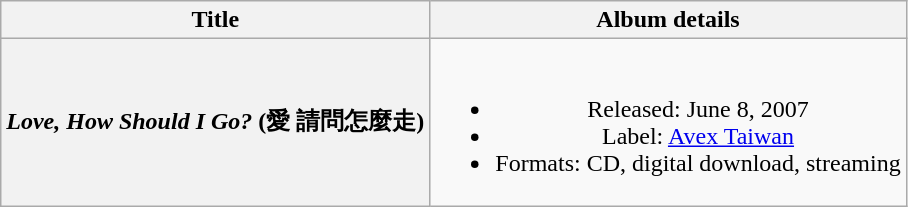<table class="wikitable plainrowheaders" style="text-align:center;">
<tr>
<th rowspan="1">Title</th>
<th rowspan="1">Album details</th>
</tr>
<tr>
<th scope="row"><em>Love, How Should I Go?</em> (愛 請問怎麼走)</th>
<td><br><ul><li>Released: June 8, 2007</li><li>Label: <a href='#'>Avex Taiwan</a></li><li>Formats: CD, digital download, streaming</li></ul></td>
</tr>
</table>
